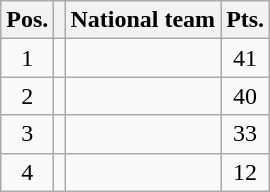<table class=wikitable>
<tr>
<th>Pos.</th>
<th></th>
<th>National team</th>
<th>Pts.</th>
</tr>
<tr align=center>
<td>1</td>
<td></td>
<td align=left></td>
<td>41</td>
</tr>
<tr align=center>
<td>2</td>
<td></td>
<td align=left></td>
<td>40</td>
</tr>
<tr align=center>
<td>3</td>
<td></td>
<td align=left></td>
<td>33</td>
</tr>
<tr align=center>
<td>4</td>
<td></td>
<td align=left></td>
<td>12</td>
</tr>
</table>
